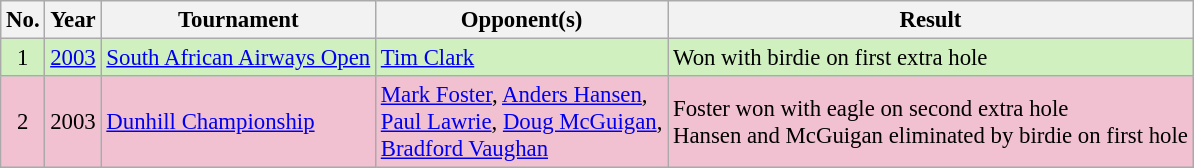<table class="wikitable" style="font-size:95%;">
<tr>
<th>No.</th>
<th>Year</th>
<th>Tournament</th>
<th>Opponent(s)</th>
<th>Result</th>
</tr>
<tr style="background:#D0F0C0;">
<td align=center>1</td>
<td><a href='#'>2003</a></td>
<td><a href='#'>South African Airways Open</a></td>
<td> <a href='#'>Tim Clark</a></td>
<td>Won with birdie on first extra hole</td>
</tr>
<tr style="background:#F2C1D1;">
<td align=center>2</td>
<td>2003</td>
<td><a href='#'>Dunhill Championship</a></td>
<td> <a href='#'>Mark Foster</a>,  <a href='#'>Anders Hansen</a>,<br> <a href='#'>Paul Lawrie</a>,  <a href='#'>Doug McGuigan</a>,<br> <a href='#'>Bradford Vaughan</a></td>
<td>Foster won with eagle on second extra hole<br>Hansen and McGuigan eliminated by birdie on first hole</td>
</tr>
</table>
